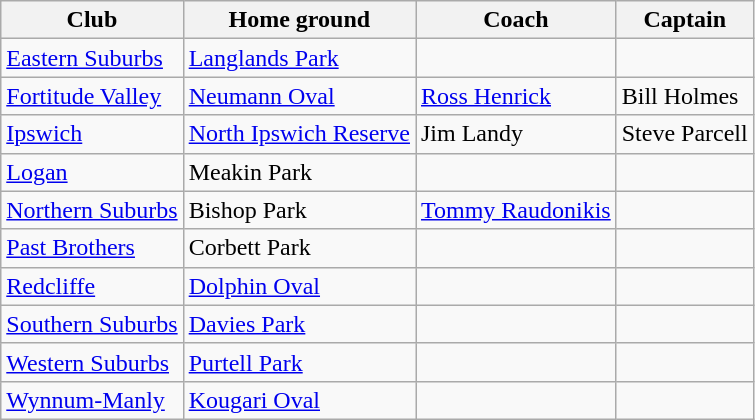<table class="wikitable sortable">
<tr>
<th>Club</th>
<th>Home ground</th>
<th>Coach</th>
<th>Captain</th>
</tr>
<tr>
<td> <a href='#'>Eastern Suburbs</a></td>
<td><a href='#'>Langlands Park</a></td>
<td></td>
<td></td>
</tr>
<tr>
<td> <a href='#'>Fortitude Valley</a></td>
<td><a href='#'>Neumann Oval</a></td>
<td><a href='#'>Ross Henrick</a></td>
<td>Bill Holmes</td>
</tr>
<tr>
<td> <a href='#'>Ipswich</a></td>
<td><a href='#'>North Ipswich Reserve</a></td>
<td>Jim Landy</td>
<td>Steve Parcell</td>
</tr>
<tr>
<td> <a href='#'>Logan</a></td>
<td>Meakin Park</td>
<td></td>
</tr>
<tr>
<td> <a href='#'>Northern Suburbs</a></td>
<td>Bishop Park</td>
<td><a href='#'>Tommy Raudonikis</a></td>
<td></td>
</tr>
<tr>
<td> <a href='#'>Past Brothers</a></td>
<td>Corbett Park</td>
<td></td>
<td></td>
</tr>
<tr>
<td> <a href='#'>Redcliffe</a></td>
<td><a href='#'>Dolphin Oval</a></td>
<td></td>
<td></td>
</tr>
<tr>
<td> <a href='#'>Southern Suburbs</a></td>
<td><a href='#'>Davies Park</a></td>
<td></td>
<td></td>
</tr>
<tr>
<td> <a href='#'>Western Suburbs</a></td>
<td><a href='#'>Purtell Park</a></td>
<td></td>
<td></td>
</tr>
<tr>
<td> <a href='#'>Wynnum-Manly</a></td>
<td><a href='#'>Kougari Oval</a></td>
<td></td>
<td></td>
</tr>
</table>
